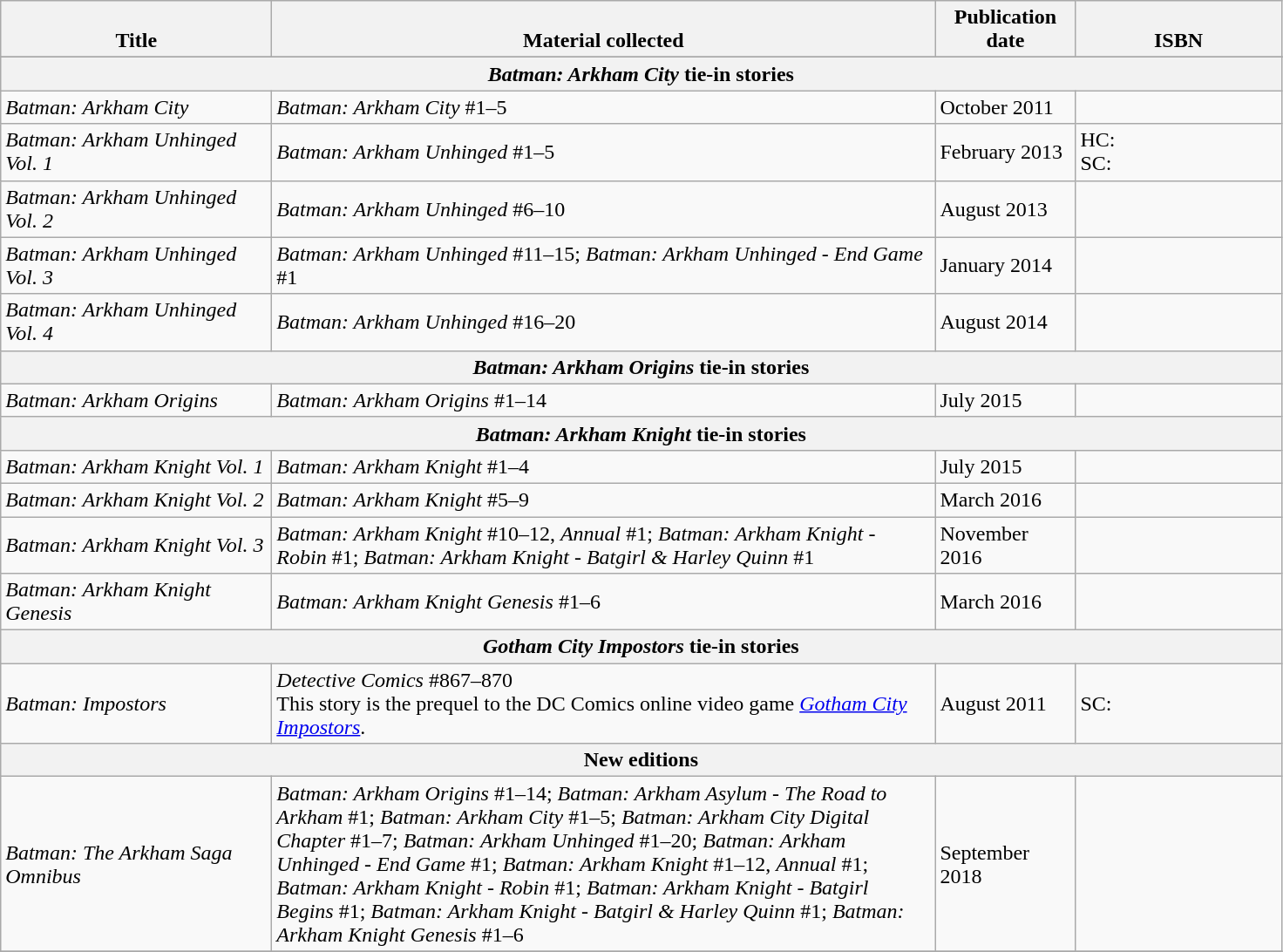<table class="wikitable collapsible">
<tr>
<th style="vertical-align:bottom; width:200px;">Title</th>
<th style="vertical-align:bottom; width:500px;" class="unsortable">Material collected</th>
<th style="vertical-align:bottom; width:100px;">Publication date</th>
<th style="vertical-align:bottom; width:150px;">ISBN</th>
</tr>
<tr style="vertical-align:top;">
</tr>
<tr>
<th colspan="4"><em>Batman: Arkham City</em> tie-in stories</th>
</tr>
<tr>
<td><em>Batman: Arkham City</em></td>
<td><em>Batman: Arkham City</em> #1–5</td>
<td>October 2011</td>
<td></td>
</tr>
<tr>
<td><em>Batman: Arkham Unhinged Vol. 1</em></td>
<td><em>Batman: Arkham Unhinged</em> #1–5</td>
<td>February 2013</td>
<td>HC: <br>SC: </td>
</tr>
<tr>
<td><em>Batman: Arkham Unhinged Vol. 2</em></td>
<td><em>Batman: Arkham Unhinged</em> #6–10</td>
<td>August 2013</td>
<td></td>
</tr>
<tr>
<td><em>Batman: Arkham Unhinged Vol. 3</em></td>
<td><em>Batman: Arkham Unhinged</em> #11–15; <em>Batman: Arkham Unhinged - End Game</em> #1</td>
<td>January 2014</td>
<td></td>
</tr>
<tr>
<td><em>Batman: Arkham Unhinged Vol. 4</em></td>
<td><em>Batman: Arkham Unhinged</em> #16–20</td>
<td>August 2014</td>
<td></td>
</tr>
<tr>
<th colspan="4"><em>Batman: Arkham Origins</em> tie-in stories</th>
</tr>
<tr>
<td><em>Batman: Arkham Origins</em></td>
<td><em>Batman: Arkham Origins</em> #1–14</td>
<td>July 2015</td>
<td></td>
</tr>
<tr>
<th colspan="4"><em>Batman: Arkham Knight</em> tie-in stories</th>
</tr>
<tr>
<td><em>Batman: Arkham Knight Vol. 1</em></td>
<td><em>Batman: Arkham Knight</em> #1–4</td>
<td>July 2015</td>
<td></td>
</tr>
<tr>
<td><em>Batman: Arkham Knight Vol. 2</em></td>
<td><em>Batman: Arkham Knight</em> #5–9</td>
<td>March 2016</td>
<td></td>
</tr>
<tr>
<td><em>Batman: Arkham Knight Vol. 3</em></td>
<td><em>Batman: Arkham Knight</em> #10–12, <em>Annual</em> #1; <em>Batman: Arkham Knight - Robin</em> #1; <em>Batman: Arkham Knight - Batgirl & Harley Quinn</em> #1</td>
<td>November 2016</td>
<td></td>
</tr>
<tr>
<td><em>Batman: Arkham Knight Genesis</em></td>
<td><em>Batman: Arkham Knight Genesis</em> #1–6</td>
<td>March 2016</td>
<td></td>
</tr>
<tr>
<th colspan="4"><em>Gotham City Impostors</em> tie-in stories</th>
</tr>
<tr>
<td><em>Batman: Impostors</em></td>
<td><em>Detective Comics</em> #867–870<br>This story is the prequel to the DC Comics online video game <em><a href='#'>Gotham City Impostors</a></em>.</td>
<td>August 2011</td>
<td>SC: </td>
</tr>
<tr>
<th colspan="4">New editions</th>
</tr>
<tr>
<td><em>Batman: The Arkham Saga Omnibus</em></td>
<td><em>Batman: Arkham Origins</em> #1–14; <em>Batman: Arkham Asylum - The Road to Arkham</em> #1; <em>Batman: Arkham City</em> #1–5; <em>Batman: Arkham City Digital Chapter</em> #1–7; <em>Batman: Arkham Unhinged</em> #1–20; <em>Batman: Arkham Unhinged - End Game</em> #1; <em>Batman: Arkham Knight</em> #1–12, <em>Annual</em> #1; <em>Batman: Arkham Knight - Robin</em> #1; <em>Batman: Arkham Knight - Batgirl Begins</em> #1; <em>Batman: Arkham Knight - Batgirl & Harley Quinn</em> #1; <em>Batman: Arkham Knight Genesis</em> #1–6</td>
<td>September 2018</td>
<td></td>
</tr>
<tr>
</tr>
</table>
